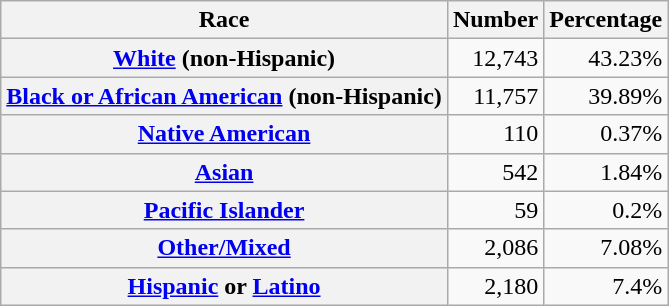<table class="wikitable" style="text-align:right">
<tr>
<th scope="col">Race</th>
<th scope="col">Number</th>
<th scope="col">Percentage</th>
</tr>
<tr>
<th scope="row"><a href='#'>White</a> (non-Hispanic)</th>
<td>12,743</td>
<td>43.23%</td>
</tr>
<tr>
<th scope="row"><a href='#'>Black or African American</a> (non-Hispanic)</th>
<td>11,757</td>
<td>39.89%</td>
</tr>
<tr>
<th scope="row"><a href='#'>Native American</a></th>
<td>110</td>
<td>0.37%</td>
</tr>
<tr>
<th scope="row"><a href='#'>Asian</a></th>
<td>542</td>
<td>1.84%</td>
</tr>
<tr>
<th scope="row"><a href='#'>Pacific Islander</a></th>
<td>59</td>
<td>0.2%</td>
</tr>
<tr>
<th scope="row"><a href='#'>Other/Mixed</a></th>
<td>2,086</td>
<td>7.08%</td>
</tr>
<tr>
<th scope="row"><a href='#'>Hispanic</a> or <a href='#'>Latino</a></th>
<td>2,180</td>
<td>7.4%</td>
</tr>
</table>
